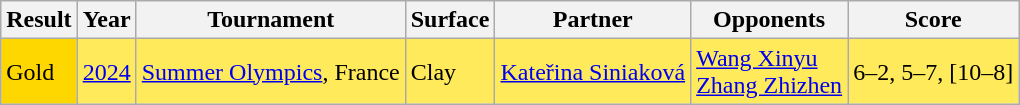<table class="wikitable">
<tr>
<th>Result</th>
<th>Year</th>
<th>Tournament</th>
<th>Surface</th>
<th>Partner</th>
<th>Opponents</th>
<th class=unsortable>Score</th>
</tr>
<tr style="background:#ffea5c;">
<td bgcolor=gold>Gold</td>
<td><a href='#'>2024</a></td>
<td><a href='#'>Summer Olympics</a>, France</td>
<td>Clay</td>
<td> <a href='#'>Kateřina Siniaková</a></td>
<td> <a href='#'>Wang Xinyu</a> <br>  <a href='#'>Zhang Zhizhen</a></td>
<td>6–2, 5–7, [10–8]</td>
</tr>
</table>
